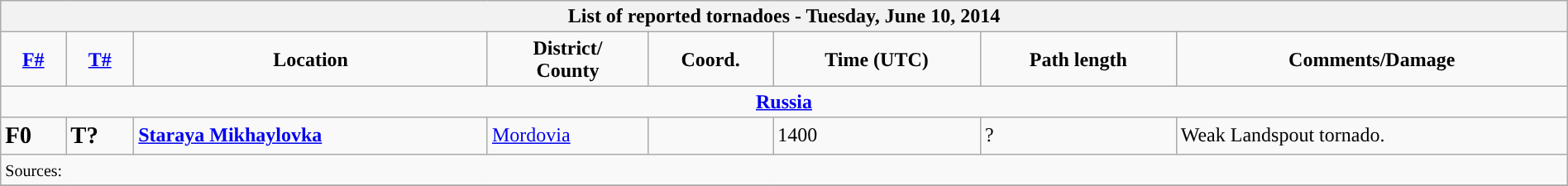<table class="wikitable collapsible" width="100%">
<tr>
<th colspan="8">List of reported tornadoes - Tuesday, June 10, 2014</th>
</tr>
<tr>
<td style="text-align: center;"><strong><a href='#'>F#</a></strong></td>
<td style="text-align: center;"><strong><a href='#'>T#</a></strong></td>
<td style="text-align: center;"><strong>Location</strong></td>
<td style="text-align: center;"><strong>District/<br>County</strong></td>
<td style="text-align: center;"><strong>Coord.</strong></td>
<td style="text-align: center;"><strong>Time (UTC)</strong></td>
<td style="text-align: center;"><strong>Path length</strong></td>
<td style="text-align: center;"><strong>Comments/Damage</strong></td>
</tr>
<tr>
<td colspan="8" align=center><strong><a href='#'>Russia</a></strong></td>
</tr>
<tr>
<td><big><strong>F0</strong></big></td>
<td><big><strong>T?</strong></big></td>
<td><strong><a href='#'>Staraya Mikhaylovka</a></strong></td>
<td><a href='#'>Mordovia</a></td>
<td></td>
<td>1400</td>
<td>?</td>
<td>Weak Landspout tornado.</td>
</tr>
<tr>
<td colspan="8"><small>Sources:</small></td>
</tr>
<tr>
</tr>
</table>
